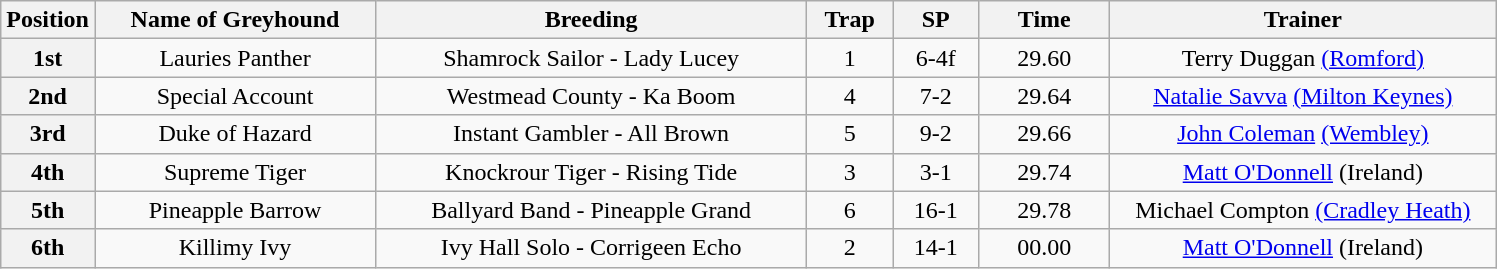<table class="wikitable" style="text-align: center">
<tr>
<th width=50>Position</th>
<th width=180>Name of Greyhound</th>
<th width=280>Breeding</th>
<th width=50>Trap</th>
<th width=50>SP</th>
<th width=80>Time</th>
<th width=250>Trainer</th>
</tr>
<tr>
<th>1st</th>
<td>Lauries Panther</td>
<td>Shamrock Sailor - Lady Lucey</td>
<td>1</td>
<td>6-4f</td>
<td>29.60</td>
<td>Terry Duggan <a href='#'>(Romford)</a></td>
</tr>
<tr>
<th>2nd</th>
<td>Special Account</td>
<td>Westmead County - Ka Boom</td>
<td>4</td>
<td>7-2</td>
<td>29.64</td>
<td><a href='#'>Natalie Savva</a> <a href='#'>(Milton Keynes)</a></td>
</tr>
<tr>
<th>3rd</th>
<td>Duke of Hazard</td>
<td>Instant Gambler - All Brown</td>
<td>5</td>
<td>9-2</td>
<td>29.66</td>
<td><a href='#'>John Coleman</a> <a href='#'>(Wembley)</a></td>
</tr>
<tr>
<th>4th</th>
<td>Supreme Tiger</td>
<td>Knockrour Tiger - Rising Tide</td>
<td>3</td>
<td>3-1</td>
<td>29.74</td>
<td><a href='#'>Matt O'Donnell</a> (Ireland)</td>
</tr>
<tr>
<th>5th</th>
<td>Pineapple Barrow</td>
<td>Ballyard Band - Pineapple Grand</td>
<td>6</td>
<td>16-1</td>
<td>29.78</td>
<td>Michael Compton <a href='#'>(Cradley Heath)</a></td>
</tr>
<tr>
<th>6th</th>
<td>Killimy Ivy</td>
<td>Ivy Hall Solo - Corrigeen Echo</td>
<td>2</td>
<td>14-1</td>
<td>00.00</td>
<td><a href='#'>Matt O'Donnell</a> (Ireland)</td>
</tr>
</table>
